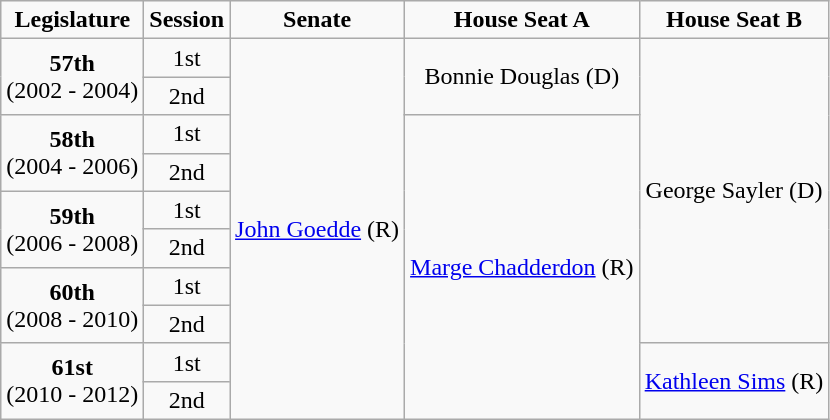<table class=wikitable style="text-align:center">
<tr>
<td><strong>Legislature</strong></td>
<td><strong>Session</strong></td>
<td><strong>Senate</strong></td>
<td><strong>House Seat A</strong></td>
<td><strong>House Seat B</strong></td>
</tr>
<tr>
<td rowspan="2" colspan="1" style="text-align: center;"><strong>57th</strong> <br> (2002 - 2004)</td>
<td>1st</td>
<td rowspan="10" colspan="1" style="text-align: center;" ><a href='#'>John Goedde</a> (R)</td>
<td rowspan="2" colspan="1" style="text-align: center;" >Bonnie Douglas (D)</td>
<td rowspan="8" colspan="1" style="text-align: center;" >George Sayler (D)</td>
</tr>
<tr>
<td>2nd</td>
</tr>
<tr>
<td rowspan="2" colspan="1" style="text-align: center;"><strong>58th</strong> <br> (2004 - 2006)</td>
<td>1st</td>
<td rowspan="8" colspan="1" style="text-align: center;" ><a href='#'>Marge Chadderdon</a> (R)</td>
</tr>
<tr>
<td>2nd</td>
</tr>
<tr>
<td rowspan="2" colspan="1" style="text-align: center;"><strong>59th</strong> <br> (2006 - 2008)</td>
<td>1st</td>
</tr>
<tr>
<td>2nd</td>
</tr>
<tr>
<td rowspan="2" colspan="1" style="text-align: center;"><strong>60th</strong> <br> (2008 - 2010)</td>
<td>1st</td>
</tr>
<tr>
<td>2nd</td>
</tr>
<tr>
<td rowspan="2" colspan="1" style="text-align: center;"><strong>61st</strong> <br> (2010 - 2012)</td>
<td>1st</td>
<td rowspan="2" colspan="1" style="text-align: center;" ><a href='#'>Kathleen Sims</a> (R)</td>
</tr>
<tr>
<td>2nd</td>
</tr>
</table>
